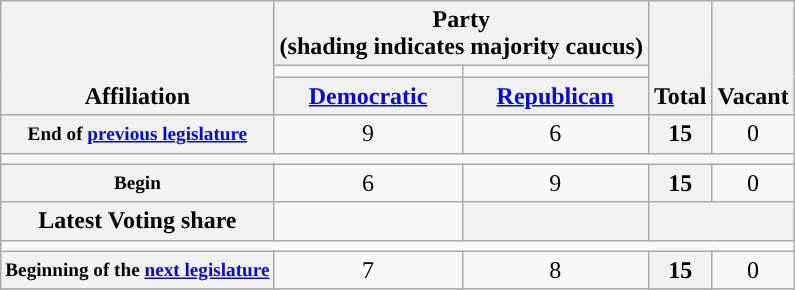<table class="wikitable" style="text-align:center">
<tr style="vertical-align:bottom;";">
<th rowspan=3>Affiliation</th>
<th colspan=2>Party<div>(shading indicates majority caucus)</div></th>
<th rowspan=3>Total</th>
<th rowspan=3>Vacant</th>
</tr>
<tr style="height:5px">
<td style="background-color:"></td>
<td style="background-color:"></td>
</tr>
<tr>
<th><a href='#'>Democratic</a></th>
<th><a href='#'>Republican</a></th>
</tr>
<tr>
<th style="font-size:80%">End of <a href='#'>previous legislature</a></th>
<td>9</td>
<td>6</td>
<th>15</th>
<td>0</td>
</tr>
<tr>
<td colspan=7></td>
</tr>
<tr>
<th style="font-size:80%">Begin</th>
<td>6</td>
<td>9</td>
<th>15</th>
<td>0</td>
</tr>
<tr>
<th>Latest Voting share</th>
<td></td>
<th></th>
<th colspan=2></th>
</tr>
<tr>
<td colspan=7></td>
</tr>
<tr>
<th style="font-size:80%">Beginning of the <a href='#'>next legislature</a></th>
<td>7</td>
<td>8</td>
<th>15</th>
<td>0</td>
</tr>
</table>
